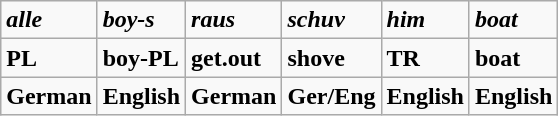<table class="wikitable">
<tr>
<td><strong><em>alle</em></strong></td>
<td><strong><em>boy-s</em></strong></td>
<td><strong><em>raus</em></strong></td>
<td><strong><em>schuv</em></strong></td>
<td><strong><em>him</em></strong></td>
<td><strong><em>boat</em></strong></td>
</tr>
<tr>
<td><strong>PL</strong></td>
<td><strong>boy-PL</strong></td>
<td><strong>get.out</strong></td>
<td><strong>shove</strong></td>
<td><strong>TR</strong></td>
<td><strong>boat</strong></td>
</tr>
<tr>
<td><strong>German</strong></td>
<td><strong>English</strong></td>
<td><strong>German</strong></td>
<td><strong>Ger/Eng</strong></td>
<td><strong>English</strong></td>
<td><strong>English</strong></td>
</tr>
</table>
